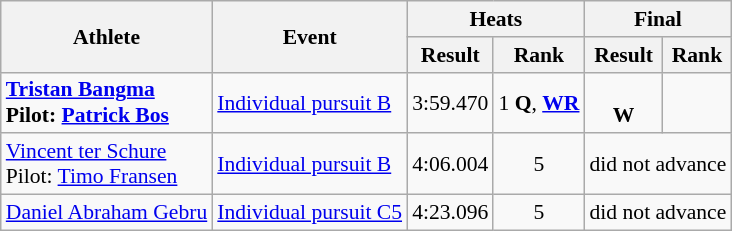<table class=wikitable style="font-size:90%">
<tr>
<th rowspan="2">Athlete</th>
<th rowspan="2">Event</th>
<th colspan="2">Heats</th>
<th colspan="2">Final</th>
</tr>
<tr>
<th>Result</th>
<th>Rank</th>
<th>Result</th>
<th>Rank</th>
</tr>
<tr align=center>
<td align=left><strong><a href='#'>Tristan Bangma</a><br>Pilot: <a href='#'>Patrick Bos</a></strong></td>
<td align=left><a href='#'>Individual pursuit B</a></td>
<td>3:59.470</td>
<td>1 <strong>Q</strong>, <strong><a href='#'>WR</a></strong></td>
<td><br><strong>W</strong></td>
<td></td>
</tr>
<tr align=center>
<td align=left><a href='#'>Vincent ter Schure</a><br>Pilot: <a href='#'>Timo Fransen</a></td>
<td align=left><a href='#'>Individual pursuit B</a></td>
<td>4:06.004</td>
<td>5</td>
<td colspan=2>did not advance</td>
</tr>
<tr align=center>
<td align=left><a href='#'>Daniel Abraham Gebru</a></td>
<td align=left><a href='#'>Individual pursuit C5</a></td>
<td>4:23.096</td>
<td>5</td>
<td colspan=2>did not advance</td>
</tr>
</table>
